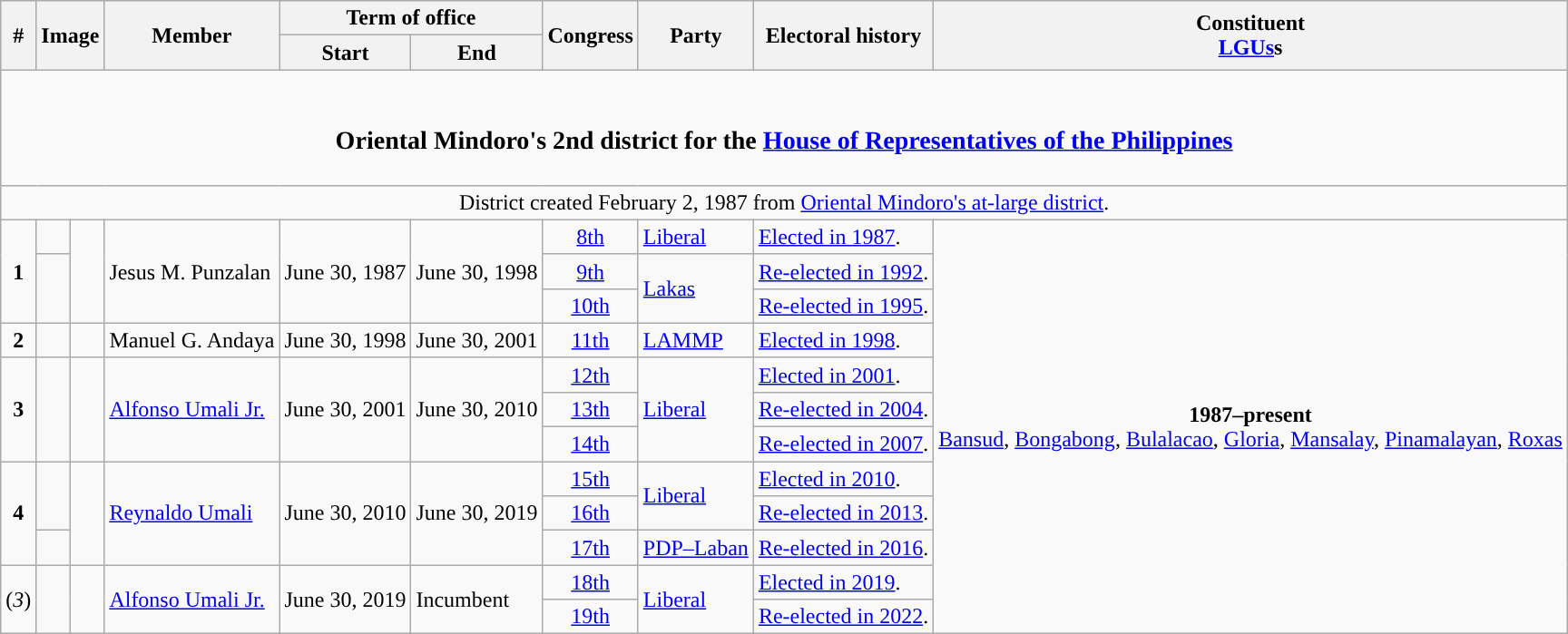<table class=wikitable>
<tr>
<th rowspan="2">#</th>
<th rowspan="2" colspan=2>Image</th>
<th rowspan="2">Member</th>
<th colspan=2>Term of office</th>
<th rowspan="2">Congress</th>
<th rowspan="2">Party</th>
<th rowspan="2">Electoral history</th>
<th rowspan="2">Constituent<br><a href='#'>LGUs</a>s</th>
</tr>
<tr>
<th>Start</th>
<th>End</th>
</tr>
<tr>
<td colspan="10" style="text-align:center;"><br><h3>Oriental Mindoro's 2nd district for the <a href='#'>House of Representatives of the Philippines</a></h3></td>
</tr>
<tr>
<td colspan="10" style="text-align:center;">District created February 2, 1987 from <a href='#'>Oriental Mindoro's at-large district</a>.</td>
</tr>
<tr>
<td rowspan="3" style="text-align:center;"><strong>1</strong></td>
<td style="color:inherit;background:"></td>
<td rowspan="3"></td>
<td rowspan="3">Jesus M. Punzalan</td>
<td rowspan="3">June 30, 1987</td>
<td rowspan="3">June 30, 1998</td>
<td style="text-align:center;"><a href='#'>8th</a></td>
<td><a href='#'>Liberal</a></td>
<td><a href='#'>Elected in 1987</a>.</td>
<td rowspan="12" style="text-align:center;"><strong>1987–present</strong><br><a href='#'>Bansud</a>, <a href='#'>Bongabong</a>, <a href='#'>Bulalacao</a>, <a href='#'>Gloria</a>, <a href='#'>Mansalay</a>, <a href='#'>Pinamalayan</a>, <a href='#'>Roxas</a></td>
</tr>
<tr>
<td rowspan="2" style="color:inherit;background:"></td>
<td style="text-align:center;"><a href='#'>9th</a></td>
<td rowspan="2"><a href='#'>Lakas</a></td>
<td><a href='#'>Re-elected in 1992</a>.</td>
</tr>
<tr>
<td style="text-align:center;"><a href='#'>10th</a></td>
<td><a href='#'>Re-elected in 1995</a>.</td>
</tr>
<tr>
<td style="text-align:center;"><strong>2</strong></td>
<td style="color:inherit;background:"></td>
<td></td>
<td>Manuel G. Andaya</td>
<td>June 30, 1998</td>
<td>June 30, 2001</td>
<td style="text-align:center;"><a href='#'>11th</a></td>
<td><a href='#'>LAMMP</a></td>
<td><a href='#'>Elected in 1998</a>.</td>
</tr>
<tr>
<td rowspan="3" style="text-align:center;"><strong>3</strong></td>
<td rowspan="3" style="color:inherit;background:"></td>
<td rowspan="3"></td>
<td rowspan="3"><a href='#'>Alfonso Umali Jr.</a></td>
<td rowspan="3">June 30, 2001</td>
<td rowspan="3">June 30, 2010</td>
<td style="text-align:center;"><a href='#'>12th</a></td>
<td rowspan="3"><a href='#'>Liberal</a></td>
<td><a href='#'>Elected in 2001</a>.</td>
</tr>
<tr>
<td style="text-align:center;"><a href='#'>13th</a></td>
<td><a href='#'>Re-elected in 2004</a>.</td>
</tr>
<tr>
<td style="text-align:center;"><a href='#'>14th</a></td>
<td><a href='#'>Re-elected in 2007</a>.</td>
</tr>
<tr>
<td rowspan="3" style="text-align:center;"><strong>4</strong></td>
<td rowspan="2" style="color:inherit;background:"></td>
<td rowspan="3"></td>
<td rowspan="3"><a href='#'>Reynaldo Umali</a></td>
<td rowspan="3">June 30, 2010</td>
<td rowspan="3">June 30, 2019</td>
<td style="text-align:center;"><a href='#'>15th</a></td>
<td rowspan="2"><a href='#'>Liberal</a></td>
<td><a href='#'>Elected in 2010</a>.</td>
</tr>
<tr>
<td style="text-align:center;"><a href='#'>16th</a></td>
<td><a href='#'>Re-elected in 2013</a>.</td>
</tr>
<tr>
<td style="color:inherit;background:"></td>
<td style="text-align:center;"><a href='#'>17th</a></td>
<td><a href='#'>PDP–Laban</a></td>
<td><a href='#'>Re-elected in 2016</a>.</td>
</tr>
<tr>
<td rowspan="2" style="text-align:center;">(<em>3</em>)</td>
<td rowspan="2" style="color:inherit;background:"></td>
<td rowspan="2"></td>
<td rowspan="2"><a href='#'>Alfonso Umali Jr.</a></td>
<td rowspan="2">June 30, 2019</td>
<td rowspan="2">Incumbent</td>
<td style="text-align:center;"><a href='#'>18th</a></td>
<td rowspan="2"><a href='#'>Liberal</a></td>
<td><a href='#'>Elected in 2019</a>.</td>
</tr>
<tr>
<td style="text-align:center;"><a href='#'>19th</a></td>
<td><a href='#'>Re-elected in 2022</a>.</td>
</tr>
</table>
